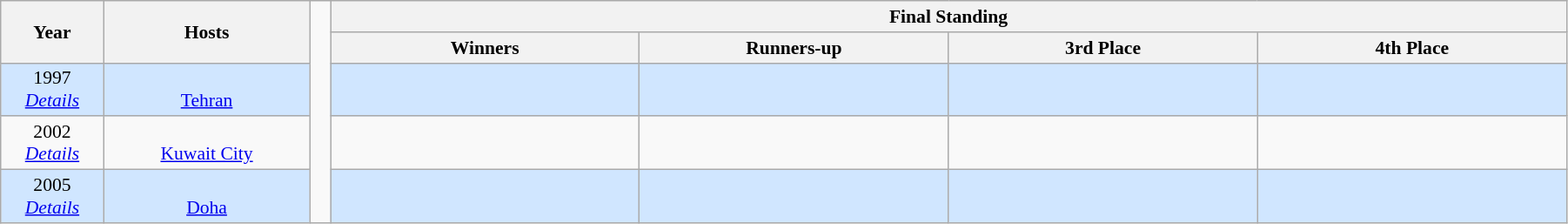<table class="wikitable" style="font-size:90%; width: 95%; text-align: center;">
<tr>
<th rowspan=2 width=5%>Year</th>
<th rowspan=2 width=10%>Hosts</th>
<td width=1% rowspan=5></td>
<th colspan=4>Final Standing</th>
</tr>
<tr>
<th width=15%>Winners</th>
<th width=15%>Runners-up</th>
<th width=15%>3rd Place</th>
<th width=15%>4th Place</th>
</tr>
<tr style="background: #D0E6FF;">
<td>1997 <br> <em><a href='#'>Details</a></em></td>
<td><br><a href='#'>Tehran</a></td>
<td><strong></strong></td>
<td></td>
<td></td>
<td></td>
</tr>
<tr>
<td>2002 <br> <em><a href='#'>Details</a></em></td>
<td><br><a href='#'>Kuwait City</a></td>
<td><strong></strong></td>
<td></td>
<td></td>
<td></td>
</tr>
<tr style="background: #D0E6FF;">
<td>2005 <br> <em><a href='#'>Details</a></em></td>
<td><br><a href='#'>Doha</a></td>
<td><strong></strong></td>
<td></td>
<td></td>
<td></td>
</tr>
</table>
